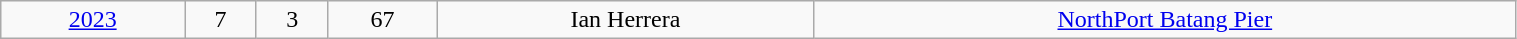<table class=wikitable width=80%>
<tr align=center>
<td><a href='#'>2023</a></td>
<td>7</td>
<td>3</td>
<td>67</td>
<td>Ian Herrera</td>
<td><a href='#'>NorthPort Batang Pier</a></td>
</tr>
</table>
